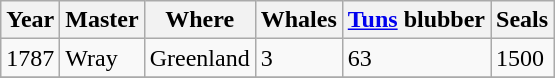<table class="sortable wikitable">
<tr>
<th>Year</th>
<th>Master</th>
<th>Where</th>
<th>Whales</th>
<th><a href='#'>Tuns</a> blubber</th>
<th>Seals</th>
</tr>
<tr>
<td>1787</td>
<td>Wray</td>
<td>Greenland</td>
<td>3</td>
<td>63</td>
<td>1500</td>
</tr>
<tr>
</tr>
</table>
